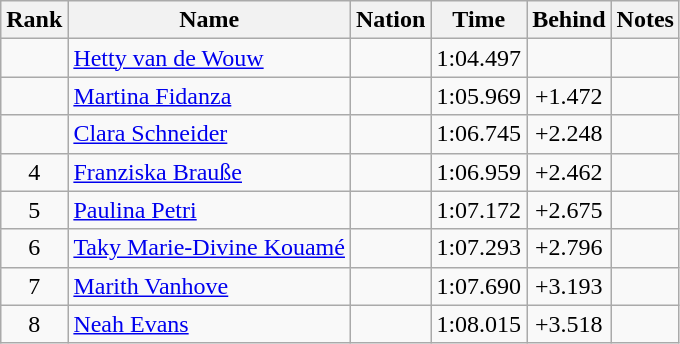<table class="wikitable sortable" style="text-align:center">
<tr>
<th>Rank</th>
<th>Name</th>
<th>Nation</th>
<th>Time</th>
<th>Behind</th>
<th>Notes</th>
</tr>
<tr>
<td></td>
<td align=left><a href='#'>Hetty van de Wouw</a></td>
<td align=left></td>
<td>1:04.497</td>
<td></td>
<td></td>
</tr>
<tr>
<td></td>
<td align=left><a href='#'>Martina Fidanza</a></td>
<td align=left></td>
<td>1:05.969</td>
<td>+1.472</td>
<td></td>
</tr>
<tr>
<td></td>
<td align=left><a href='#'>Clara Schneider</a></td>
<td align=left></td>
<td>1:06.745</td>
<td>+2.248</td>
<td></td>
</tr>
<tr>
<td>4</td>
<td align=left><a href='#'>Franziska Brauße</a></td>
<td align=left></td>
<td>1:06.959</td>
<td>+2.462</td>
<td></td>
</tr>
<tr>
<td>5</td>
<td align=left><a href='#'>Paulina Petri</a></td>
<td align=left></td>
<td>1:07.172</td>
<td>+2.675</td>
<td></td>
</tr>
<tr>
<td>6</td>
<td align=left><a href='#'>Taky Marie-Divine Kouamé</a></td>
<td align=left></td>
<td>1:07.293</td>
<td>+2.796</td>
<td></td>
</tr>
<tr>
<td>7</td>
<td align=left><a href='#'>Marith Vanhove</a></td>
<td align=left></td>
<td>1:07.690</td>
<td>+3.193</td>
<td></td>
</tr>
<tr>
<td>8</td>
<td align=left><a href='#'>Neah Evans</a></td>
<td align=left></td>
<td>1:08.015</td>
<td>+3.518</td>
<td></td>
</tr>
</table>
